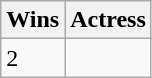<table class="wikitable">
<tr>
<th>Wins</th>
<th>Actress</th>
</tr>
<tr>
<td>2</td>
<td></td>
</tr>
</table>
